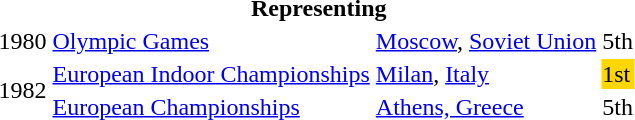<table>
<tr>
<th colspan="5">Representing </th>
</tr>
<tr>
<td>1980</td>
<td><a href='#'>Olympic Games</a></td>
<td><a href='#'>Moscow</a>, <a href='#'>Soviet Union</a></td>
<td>5th</td>
<td></td>
</tr>
<tr>
<td rowspan=2>1982</td>
<td><a href='#'>European Indoor Championships</a></td>
<td><a href='#'>Milan</a>, <a href='#'>Italy</a></td>
<td bgcolor="gold">1st</td>
<td></td>
</tr>
<tr>
<td><a href='#'>European Championships</a></td>
<td><a href='#'>Athens, Greece</a></td>
<td>5th</td>
<td></td>
</tr>
</table>
